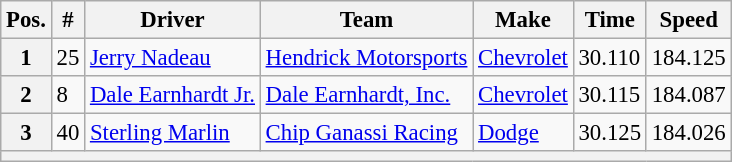<table class="wikitable" style="font-size:95%">
<tr>
<th>Pos.</th>
<th>#</th>
<th>Driver</th>
<th>Team</th>
<th>Make</th>
<th>Time</th>
<th>Speed</th>
</tr>
<tr>
<th>1</th>
<td>25</td>
<td><a href='#'>Jerry Nadeau</a></td>
<td><a href='#'>Hendrick Motorsports</a></td>
<td><a href='#'>Chevrolet</a></td>
<td>30.110</td>
<td>184.125</td>
</tr>
<tr>
<th>2</th>
<td>8</td>
<td><a href='#'>Dale Earnhardt Jr.</a></td>
<td><a href='#'>Dale Earnhardt, Inc.</a></td>
<td><a href='#'>Chevrolet</a></td>
<td>30.115</td>
<td>184.087</td>
</tr>
<tr>
<th>3</th>
<td>40</td>
<td><a href='#'>Sterling Marlin</a></td>
<td><a href='#'>Chip Ganassi Racing</a></td>
<td><a href='#'>Dodge</a></td>
<td>30.125</td>
<td>184.026</td>
</tr>
<tr>
<th colspan="7"></th>
</tr>
</table>
